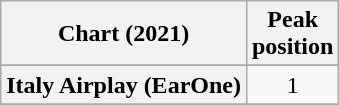<table class="wikitable sortable plainrowheaders" style="text-align:center;">
<tr>
<th scope="col">Chart (2021)</th>
<th scope="col">Peak<br>position</th>
</tr>
<tr>
</tr>
<tr>
<th scope="row">Italy Airplay (EarOne)</th>
<td>1</td>
</tr>
<tr>
</tr>
</table>
